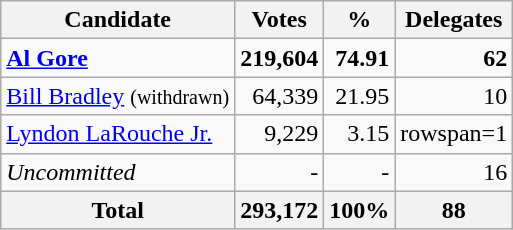<table class="wikitable sortable" style="text-align:right;">
<tr>
<th>Candidate</th>
<th>Votes</th>
<th>%</th>
<th>Delegates</th>
</tr>
<tr>
<td style="text-align:left;" data-sort-value="Gore, Al"><strong><a href='#'>Al Gore</a></strong></td>
<td><strong>219,604</strong></td>
<td><strong>74.91</strong></td>
<td><strong>62</strong></td>
</tr>
<tr>
<td style="text-align:left;" data-sort-value="Bradley, Bill"><a href='#'>Bill Bradley</a> <small>(withdrawn)</small></td>
<td>64,339</td>
<td>21.95</td>
<td>10</td>
</tr>
<tr>
<td style="text-align:left;" data-sort-value="LaRouche Jr., Lyndon"><a href='#'>Lyndon LaRouche Jr.</a></td>
<td>9,229</td>
<td>3.15</td>
<td>rowspan=1 </td>
</tr>
<tr>
<td style="text-align:left;" data-sort-value="ZZZ"><em>Uncommitted</em></td>
<td>-</td>
<td>-</td>
<td>16</td>
</tr>
<tr>
<th>Total</th>
<th>293,172</th>
<th>100%</th>
<th>88</th>
</tr>
</table>
